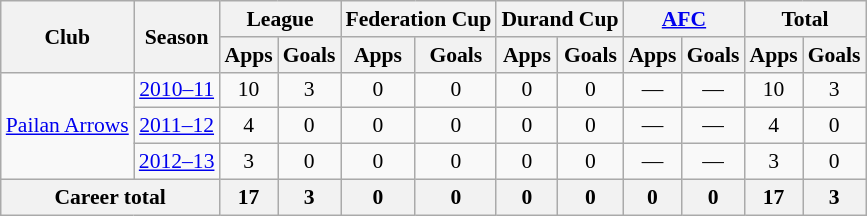<table class="wikitable" style="font-size:90%; text-align:center;">
<tr>
<th rowspan="2">Club</th>
<th rowspan="2">Season</th>
<th colspan="2">League</th>
<th colspan="2">Federation Cup</th>
<th colspan="2">Durand Cup</th>
<th colspan="2"><a href='#'>AFC</a></th>
<th colspan="2">Total</th>
</tr>
<tr>
<th>Apps</th>
<th>Goals</th>
<th>Apps</th>
<th>Goals</th>
<th>Apps</th>
<th>Goals</th>
<th>Apps</th>
<th>Goals</th>
<th>Apps</th>
<th>Goals</th>
</tr>
<tr>
<td rowspan="3"><a href='#'>Pailan Arrows</a></td>
<td><a href='#'>2010–11</a></td>
<td>10</td>
<td>3</td>
<td>0</td>
<td>0</td>
<td>0</td>
<td>0</td>
<td>—</td>
<td>—</td>
<td>10</td>
<td>3</td>
</tr>
<tr>
<td><a href='#'>2011–12</a></td>
<td>4</td>
<td>0</td>
<td>0</td>
<td>0</td>
<td>0</td>
<td>0</td>
<td>—</td>
<td>—</td>
<td>4</td>
<td>0</td>
</tr>
<tr>
<td><a href='#'>2012–13</a></td>
<td>3</td>
<td>0</td>
<td>0</td>
<td>0</td>
<td>0</td>
<td>0</td>
<td>—</td>
<td>—</td>
<td>3</td>
<td>0</td>
</tr>
<tr>
<th colspan="2">Career total</th>
<th>17</th>
<th>3</th>
<th>0</th>
<th>0</th>
<th>0</th>
<th>0</th>
<th>0</th>
<th>0</th>
<th>17</th>
<th>3</th>
</tr>
</table>
